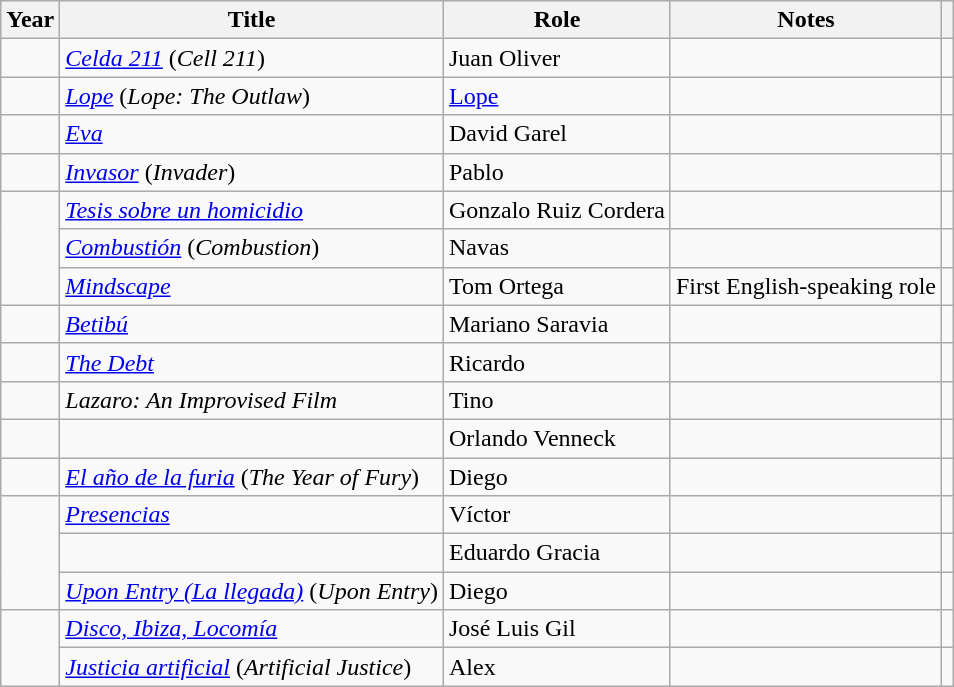<table class="wikitable sortable">
<tr>
<th>Year</th>
<th>Title</th>
<th>Role</th>
<th class = "unsortable">Notes</th>
<th class = "unsortable"></th>
</tr>
<tr>
<td></td>
<td><em><a href='#'>Celda 211</a></em> (<em>Cell 211</em>)</td>
<td>Juan Oliver</td>
<td></td>
<td></td>
</tr>
<tr>
<td></td>
<td><em><a href='#'>Lope</a></em> (<em>Lope: The Outlaw</em>)</td>
<td><a href='#'>Lope</a></td>
<td></td>
<td></td>
</tr>
<tr>
<td></td>
<td><em><a href='#'>Eva</a></em></td>
<td>David Garel</td>
<td></td>
<td></td>
</tr>
<tr>
<td></td>
<td><em><a href='#'>Invasor</a></em> (<em>Invader</em>)</td>
<td>Pablo</td>
<td></td>
<td></td>
</tr>
<tr>
<td rowspan = "3"></td>
<td><em><a href='#'>Tesis sobre un homicidio</a></em></td>
<td>Gonzalo Ruiz Cordera</td>
<td></td>
<td></td>
</tr>
<tr>
<td><em><a href='#'>Combustión</a></em> (<em>Combustion</em>)</td>
<td>Navas</td>
<td></td>
<td></td>
</tr>
<tr>
<td><em><a href='#'>Mindscape</a></em></td>
<td>Tom Ortega</td>
<td>First English-speaking role</td>
<td></td>
</tr>
<tr>
<td></td>
<td><em><a href='#'>Betibú</a></em></td>
<td>Mariano Saravia</td>
<td></td>
<td></td>
</tr>
<tr>
<td></td>
<td><em><a href='#'>The Debt</a></em></td>
<td>Ricardo</td>
<td></td>
<td></td>
</tr>
<tr>
<td></td>
<td><em>Lazaro: An Improvised Film</em></td>
<td>Tino</td>
<td></td>
<td></td>
</tr>
<tr>
<td></td>
<td><em></em></td>
<td>Orlando Venneck</td>
<td></td>
<td></td>
</tr>
<tr>
<td></td>
<td><em><a href='#'>El año de la furia</a></em> (<em>The Year of Fury</em>)</td>
<td>Diego</td>
<td></td>
<td></td>
</tr>
<tr>
<td rowspan = "3"></td>
<td><em><a href='#'>Presencias</a></em></td>
<td>Víctor</td>
<td></td>
<td></td>
</tr>
<tr>
<td><em></em></td>
<td>Eduardo Gracia</td>
<td></td>
<td></td>
</tr>
<tr>
<td><em><a href='#'>Upon Entry (La llegada)</a></em> (<em>Upon Entry</em>)</td>
<td>Diego</td>
<td></td>
<td></td>
</tr>
<tr>
<td rowspan = "2"></td>
<td><em><a href='#'>Disco, Ibiza, Locomía</a></em></td>
<td>José Luis Gil</td>
<td></td>
<td></td>
</tr>
<tr>
<td><em><a href='#'>Justicia artificial</a></em> (<em>Artificial Justice</em>)</td>
<td>Alex</td>
<td></td>
<td></td>
</tr>
</table>
